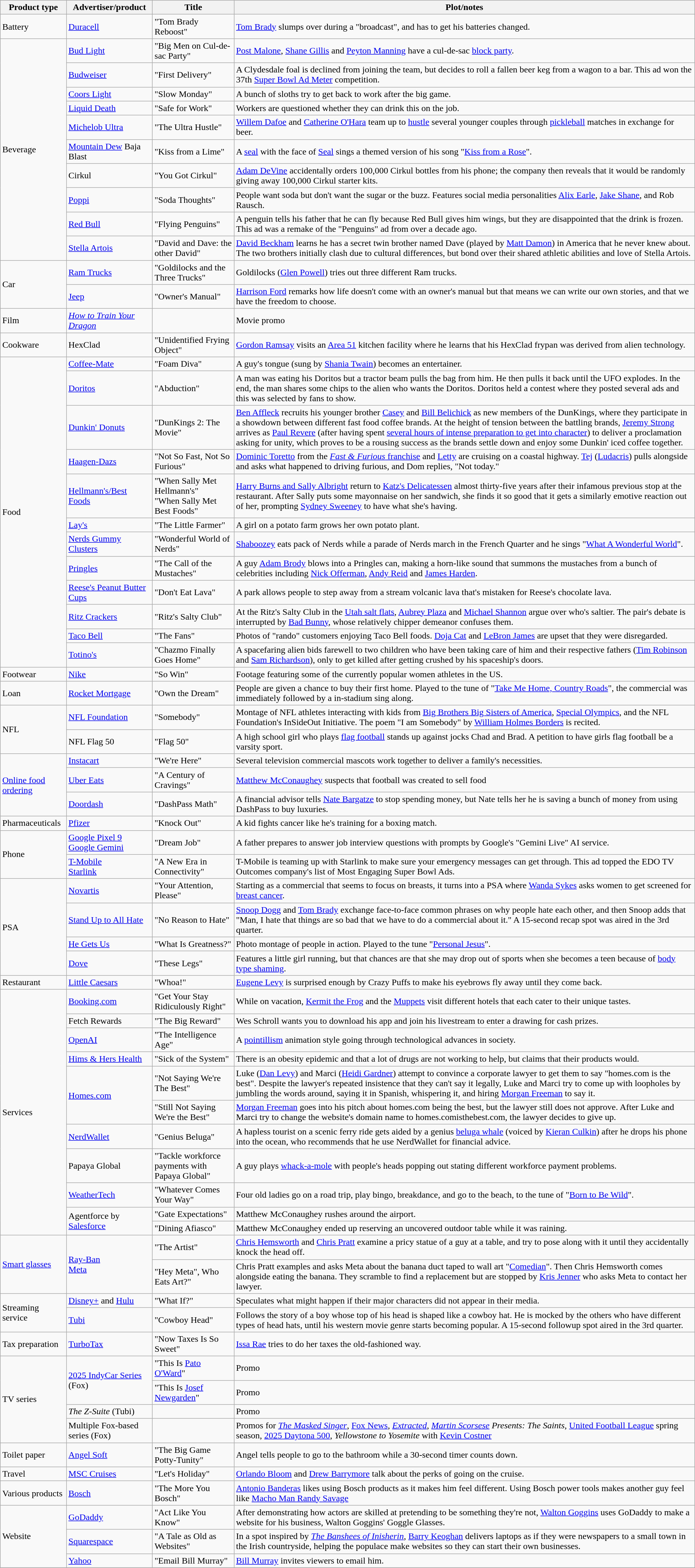<table class="wikitable">
<tr>
<th>Product type</th>
<th>Advertiser/product</th>
<th>Title</th>
<th>Plot/notes</th>
</tr>
<tr>
<td>Battery</td>
<td><a href='#'>Duracell</a></td>
<td>"Tom Brady Reboost"</td>
<td><a href='#'>Tom Brady</a> slumps over during a "broadcast", and has to get his batteries changed.</td>
</tr>
<tr>
<td rowspan=10>Beverage</td>
<td><a href='#'>Bud Light</a></td>
<td>"Big Men on Cul-de-sac Party"</td>
<td><a href='#'>Post Malone</a>, <a href='#'>Shane Gillis</a> and <a href='#'>Peyton Manning</a> have a cul-de-sac <a href='#'>block party</a>.</td>
</tr>
<tr>
<td><a href='#'>Budweiser</a></td>
<td>"First Delivery"</td>
<td>A Clydesdale foal is declined from joining the team, but decides to roll a fallen beer keg from a wagon to a bar. This ad won the 37th <a href='#'>Super Bowl Ad Meter</a> competition.</td>
</tr>
<tr>
<td><a href='#'>Coors Light</a></td>
<td>"Slow Monday"</td>
<td>A bunch of sloths try to get back to work after the big game.</td>
</tr>
<tr>
<td><a href='#'>Liquid Death</a></td>
<td>"Safe for Work"</td>
<td>Workers are questioned whether they can drink this on the job.</td>
</tr>
<tr>
<td><a href='#'>Michelob Ultra</a></td>
<td>"The Ultra Hustle"</td>
<td><a href='#'>Willem Dafoe</a> and <a href='#'>Catherine O'Hara</a> team up to <a href='#'>hustle</a> several younger couples through <a href='#'>pickleball</a> matches in exchange for beer.</td>
</tr>
<tr>
<td><a href='#'>Mountain Dew</a> Baja Blast</td>
<td>"Kiss from a Lime"</td>
<td>A <a href='#'>seal</a> with the face of <a href='#'>Seal</a> sings a themed version of his song "<a href='#'>Kiss from a Rose</a>".</td>
</tr>
<tr>
<td>Cirkul</td>
<td>"You Got Cirkul"</td>
<td><a href='#'>Adam DeVine</a> accidentally orders 100,000 Cirkul bottles from his phone; the company then reveals that it would be randomly giving away 100,000 Cirkul starter kits.</td>
</tr>
<tr>
<td><a href='#'>Poppi</a></td>
<td>"Soda Thoughts"</td>
<td>People want soda but don't want the sugar or the buzz. Features social media personalities <a href='#'>Alix Earle</a>, <a href='#'>Jake Shane</a>, and Rob Rausch.</td>
</tr>
<tr>
<td><a href='#'>Red Bull</a></td>
<td>"Flying Penguins"</td>
<td>A penguin tells his father that he can fly because Red Bull gives him wings, but they are disappointed that the drink is frozen. This ad was a remake of the "Penguins" ad from over a decade ago.</td>
</tr>
<tr>
<td><a href='#'>Stella Artois</a></td>
<td>"David and Dave: the other David"</td>
<td><a href='#'>David Beckham</a> learns he has a secret twin brother named Dave (played by <a href='#'>Matt Damon</a>) in America that he never knew about. The two brothers initially clash due to cultural differences, but bond over their shared athletic abilities and love of Stella Artois.</td>
</tr>
<tr>
<td rowspan="2">Car</td>
<td><a href='#'>Ram Trucks</a></td>
<td>"Goldilocks and the Three Trucks"</td>
<td>Goldilocks (<a href='#'>Glen Powell</a>) tries out three different Ram trucks.</td>
</tr>
<tr>
<td><a href='#'>Jeep</a></td>
<td>"Owner's Manual"</td>
<td><a href='#'>Harrison Ford</a> remarks how life doesn't come with an owner's manual but that means we can write our own stories, and that we have the freedom to choose.</td>
</tr>
<tr>
<td>Film</td>
<td><em><a href='#'>How to Train Your Dragon</a></em></td>
<td></td>
<td>Movie promo</td>
</tr>
<tr>
<td>Cookware</td>
<td>HexClad</td>
<td>"Unidentified Frying Object"</td>
<td><a href='#'>Gordon Ramsay</a> visits an <a href='#'>Area 51</a> kitchen facility where he learns that his HexClad frypan was derived from alien technology.</td>
</tr>
<tr>
<td rowspan=12>Food</td>
<td><a href='#'>Coffee-Mate</a></td>
<td>"Foam Diva"</td>
<td>A guy's tongue (sung by <a href='#'>Shania Twain</a>) becomes an entertainer.</td>
</tr>
<tr>
<td><a href='#'>Doritos</a></td>
<td>"Abduction"</td>
<td>A man was eating his Doritos but a tractor beam pulls the bag from him. He then pulls it back until the UFO explodes. In the end, the man shares some chips to the alien who wants the Doritos. Doritos held a contest where they posted several ads and this was selected by fans to show.</td>
</tr>
<tr>
<td><a href='#'>Dunkin' Donuts</a></td>
<td>"DunKings 2: The Movie"</td>
<td><a href='#'>Ben Affleck</a> recruits his younger brother <a href='#'>Casey</a> and <a href='#'>Bill Belichick</a> as new members of the DunKings, where they participate in a showdown between different fast food coffee brands. At the height of tension between the battling brands, <a href='#'>Jeremy Strong</a> arrives as <a href='#'>Paul Revere</a> (after having spent <a href='#'>several hours of intense preparation to get into character</a>) to deliver a proclamation asking for unity, which proves to be a rousing success as the brands settle down and enjoy some Dunkin' iced coffee together.</td>
</tr>
<tr>
<td><a href='#'>Haagen-Dazs</a></td>
<td>"Not So Fast, Not So Furious"</td>
<td><a href='#'>Dominic Toretto</a> from the <a href='#'><em>Fast & Furious</em> franchise</a> and <a href='#'>Letty</a> are cruising on a coastal highway. <a href='#'>Tej</a> (<a href='#'>Ludacris</a>) pulls alongside and asks what happened to driving furious, and Dom replies, "Not today."</td>
</tr>
<tr>
<td><a href='#'>Hellmann's/Best Foods</a></td>
<td>"When Sally Met Hellmann's"<br>"When Sally Met Best Foods"</td>
<td><a href='#'>Harry Burns and Sally Albright</a> return to <a href='#'>Katz's Delicatessen</a> almost thirty-five years after their infamous previous stop at the restaurant. After Sally puts some mayonnaise on her sandwich, she finds it so good that it gets a similarly emotive reaction out of her, prompting <a href='#'>Sydney Sweeney</a> to have what she's having.</td>
</tr>
<tr>
<td><a href='#'>Lay's</a></td>
<td>"The Little Farmer"</td>
<td>A girl on a potato farm grows her own potato plant.</td>
</tr>
<tr>
<td><a href='#'>Nerds Gummy Clusters</a></td>
<td>"Wonderful World of Nerds"</td>
<td><a href='#'>Shaboozey</a> eats pack of Nerds while a parade of Nerds march in the French Quarter and he sings "<a href='#'>What A Wonderful World</a>".</td>
</tr>
<tr>
<td><a href='#'>Pringles</a></td>
<td>"The Call of the Mustaches"</td>
<td>A guy <a href='#'>Adam Brody</a> blows into a Pringles can, making a horn-like sound that summons the mustaches from a bunch of celebrities including <a href='#'>Nick Offerman</a>, <a href='#'>Andy Reid</a> and <a href='#'>James Harden</a>.</td>
</tr>
<tr>
<td><a href='#'>Reese's Peanut Butter Cups</a></td>
<td>"Don't Eat Lava"</td>
<td>A park allows people to step away from a stream volcanic lava that's mistaken for Reese's chocolate lava.</td>
</tr>
<tr>
<td><a href='#'>Ritz Crackers</a></td>
<td>"Ritz's Salty Club"</td>
<td>At the Ritz's Salty Club in the <a href='#'>Utah salt flats</a>, <a href='#'>Aubrey Plaza</a> and <a href='#'>Michael Shannon</a> argue over who's saltier. The pair's debate is interrupted by <a href='#'>Bad Bunny</a>, whose relatively chipper demeanor confuses them.</td>
</tr>
<tr>
<td><a href='#'>Taco Bell</a></td>
<td>"The Fans"</td>
<td>Photos of "rando" customers enjoying Taco Bell foods.  <a href='#'>Doja Cat</a> and <a href='#'>LeBron James</a> are upset that they were disregarded.</td>
</tr>
<tr>
<td><a href='#'>Totino's</a></td>
<td>"Chazmo Finally Goes Home"</td>
<td>A spacefaring alien bids farewell to two children who have been taking care of him and their respective fathers (<a href='#'>Tim Robinson</a> and <a href='#'>Sam Richardson</a>), only to get killed after getting crushed by his spaceship's doors.</td>
</tr>
<tr>
<td>Footwear</td>
<td><a href='#'>Nike</a></td>
<td>"So Win"</td>
<td>Footage featuring some of the currently popular women athletes in the US.</td>
</tr>
<tr>
<td>Loan</td>
<td><a href='#'>Rocket Mortgage</a></td>
<td>"Own the Dream"</td>
<td>People are given a chance to buy their first home.  Played to the tune of "<a href='#'>Take Me Home, Country Roads</a>", the commercial was immediately followed by a in-stadium sing along.</td>
</tr>
<tr>
<td rowspan="2">NFL</td>
<td><a href='#'>NFL Foundation</a></td>
<td>"Somebody"</td>
<td>Montage of NFL athletes interacting with kids from <a href='#'>Big Brothers Big Sisters of America</a>, <a href='#'>Special Olympics</a>, and the NFL Foundation's InSideOut Initiative. The poem "I am Somebody" by <a href='#'>William Holmes Borders</a> is recited.</td>
</tr>
<tr>
<td>NFL Flag 50</td>
<td>"Flag 50"</td>
<td>A high school girl who plays <a href='#'>flag football</a> stands up against jocks Chad and Brad. A petition to have girls flag football be a varsity sport.</td>
</tr>
<tr>
<td rowspan="3"><a href='#'>Online food ordering</a></td>
<td><a href='#'>Instacart</a></td>
<td>"We're Here"</td>
<td>Several television commercial mascots work together to deliver a family's necessities.</td>
</tr>
<tr>
<td><a href='#'>Uber Eats</a></td>
<td>"A Century of Cravings"</td>
<td><a href='#'>Matthew McConaughey</a> suspects that football was created to sell food</td>
</tr>
<tr>
<td><a href='#'>Doordash</a></td>
<td>"DashPass Math"</td>
<td>A financial advisor tells <a href='#'>Nate Bargatze</a> to stop spending money, but Nate tells her he is saving a bunch of money from using DashPass to buy luxuries.</td>
</tr>
<tr>
<td>Pharmaceuticals</td>
<td><a href='#'>Pfizer</a></td>
<td>"Knock Out"</td>
<td>A kid fights cancer like he's training for a boxing match. </td>
</tr>
<tr>
<td rowspan="2">Phone</td>
<td><a href='#'>Google Pixel 9</a><br><a href='#'>Google Gemini</a></td>
<td>"Dream Job"</td>
<td>A father prepares to answer job interview questions with prompts by Google's "Gemini Live" AI service.</td>
</tr>
<tr>
<td><a href='#'>T-Mobile</a><br> <a href='#'>Starlink</a></td>
<td>"A New Era in Connectivity"</td>
<td>T-Mobile is teaming up with Starlink to make sure your emergency messages can get through. This ad topped the EDO TV Outcomes company's list of Most Engaging Super Bowl Ads.</td>
</tr>
<tr>
<td rowspan="4">PSA</td>
<td><a href='#'>Novartis</a></td>
<td>"Your Attention, Please"</td>
<td>Starting as a commercial that seems to focus on breasts, it turns into a PSA where <a href='#'>Wanda Sykes</a> asks women to get screened for <a href='#'>breast cancer</a>.</td>
</tr>
<tr>
<td><a href='#'>Stand Up to All Hate</a></td>
<td>"No Reason to Hate"</td>
<td><a href='#'>Snoop Dogg</a> and <a href='#'>Tom Brady</a> exchange face-to-face common phrases on why people hate each other, and then Snoop adds that "Man, I hate that things are so bad that we have to do a commercial about it." A 15-second recap spot was aired in the 3rd quarter.</td>
</tr>
<tr>
<td><a href='#'>He Gets Us</a></td>
<td>"What Is Greatness?"</td>
<td>Photo montage of people in action. Played to the tune "<a href='#'>Personal Jesus</a>".</td>
</tr>
<tr>
<td><a href='#'>Dove</a></td>
<td>"These Legs"</td>
<td>Features a little girl running, but that chances are that she may drop out of sports when she becomes a teen because of <a href='#'>body type shaming</a>.</td>
</tr>
<tr>
<td>Restaurant</td>
<td><a href='#'>Little Caesars</a></td>
<td>"Whoa!"</td>
<td><a href='#'>Eugene Levy</a> is surprised enough by Crazy Puffs to make his eyebrows fly away until they come back.</td>
</tr>
<tr>
<td rowspan="11">Services</td>
<td><a href='#'>Booking.com</a></td>
<td>"Get Your Stay Ridiculously Right"</td>
<td>While on vacation, <a href='#'>Kermit the Frog</a> and the <a href='#'>Muppets</a> visit different hotels that each cater to their unique tastes.</td>
</tr>
<tr>
<td>Fetch Rewards</td>
<td>"The Big Reward"</td>
<td>Wes Schroll wants you to download his app and join his livestream to enter a drawing for cash prizes.</td>
</tr>
<tr>
<td><a href='#'>OpenAI</a></td>
<td>"The Intelligence Age"</td>
<td>A <a href='#'>pointillism</a> animation style going through technological advances in society.</td>
</tr>
<tr>
<td><a href='#'>Hims & Hers Health</a></td>
<td>"Sick of the System"</td>
<td>There is an obesity epidemic and that a lot of drugs are not working to help, but claims that their products would.</td>
</tr>
<tr>
<td rowspan="2"><a href='#'>Homes.com</a></td>
<td>"Not Saying We're The Best"</td>
<td>Luke (<a href='#'>Dan Levy</a>) and Marci (<a href='#'>Heidi Gardner</a>) attempt to convince a corporate lawyer to get them to say "homes.com is the best". Despite the lawyer's repeated insistence that they can't say it legally, Luke and Marci try to come up with loopholes by jumbling the words around, saying it in Spanish, whispering it, and hiring <a href='#'>Morgan Freeman</a> to say it.</td>
</tr>
<tr id="homes.comisthebest.com">
<td>"Still Not Saying We're the Best"</td>
<td><a href='#'>Morgan Freeman</a> goes into his pitch about homes.com being the best, but the lawyer still does not approve. After Luke and Marci try to change the website's domain name to homes.comisthebest.com, the lawyer decides to give up.</td>
</tr>
<tr>
<td><a href='#'>NerdWallet</a></td>
<td>"Genius Beluga"</td>
<td>A hapless tourist on a scenic ferry ride gets aided by a genius <a href='#'>beluga whale</a> (voiced by <a href='#'>Kieran Culkin</a>) after he drops his phone into the ocean, who recommends that he use NerdWallet for financial advice.</td>
</tr>
<tr>
<td>Papaya Global</td>
<td>"Tackle workforce payments with Papaya Global"</td>
<td>A guy plays <a href='#'>whack-a-mole</a> with people's heads popping out stating different workforce payment problems.</td>
</tr>
<tr>
<td><a href='#'>WeatherTech</a></td>
<td>"Whatever Comes Your Way"</td>
<td>Four old ladies go on a road trip, play bingo,  breakdance, and go to the beach, to the tune of "<a href='#'>Born to Be Wild</a>".</td>
</tr>
<tr>
<td rowspan="2">Agentforce by <a href='#'>Salesforce</a></td>
<td>"Gate Expectations"</td>
<td>Matthew McConaughey rushes around the airport.</td>
</tr>
<tr>
<td>"Dining Afiasco"</td>
<td>Matthew McConaughey ended up reserving an uncovered outdoor table while it was raining.</td>
</tr>
<tr>
<td rowspan="2"><a href='#'>Smart glasses</a></td>
<td rowspan="2"><a href='#'>Ray-Ban</a><br><a href='#'>Meta</a></td>
<td>"The Artist"</td>
<td><a href='#'>Chris Hemsworth</a> and <a href='#'>Chris Pratt</a> examine a pricy statue of a guy at a table, and try to pose along with it until they accidentally knock the head off.</td>
</tr>
<tr>
<td>"Hey Meta", Who Eats Art?"</td>
<td>Chris Pratt examples and asks Meta about the banana duct taped to wall art "<a href='#'>Comedian</a>". Then Chris Hemsworth comes alongside eating the banana. They scramble to find a replacement but are stopped by <a href='#'>Kris Jenner</a> who asks Meta to contact her lawyer.</td>
</tr>
<tr>
<td rowspan="2">Streaming service</td>
<td><a href='#'>Disney+</a> and <a href='#'>Hulu</a></td>
<td>"What If?"</td>
<td>Speculates what might happen if their major characters did not appear in their media.</td>
</tr>
<tr>
<td><a href='#'>Tubi</a></td>
<td>"Cowboy Head"</td>
<td>Follows the story of a boy whose top of his head is shaped like a cowboy hat. He is mocked by the others who have different types of head hats, until his western movie genre starts becoming popular.  A 15-second followup spot aired in the 3rd quarter.</td>
</tr>
<tr>
<td>Tax preparation</td>
<td><a href='#'>TurboTax</a></td>
<td>"Now Taxes Is So Sweet"</td>
<td><a href='#'>Issa Rae</a> tries to do her taxes the old-fashioned way.</td>
</tr>
<tr>
<td rowspan="4">TV series</td>
<td rowspan="2"><a href='#'>2025 IndyCar Series</a> (Fox)</td>
<td>"This Is <a href='#'>Pato O'Ward</a>"</td>
<td>Promo</td>
</tr>
<tr>
<td>"This Is <a href='#'>Josef Newgarden</a>"</td>
<td>Promo</td>
</tr>
<tr>
<td><em>The Z-Suite</em> (Tubi)</td>
<td></td>
<td>Promo</td>
</tr>
<tr>
<td>Multiple Fox-based series (Fox)</td>
<td></td>
<td>Promos for <em><a href='#'>The Masked Singer</a></em>, <a href='#'>Fox News</a>, <em><a href='#'>Extracted</a></em>, <em><a href='#'>Martin Scorsese</a> Presents: The Saints</em>,  <a href='#'>United Football League</a> spring season, <a href='#'>2025 Daytona 500</a>, <em>Yellowstone to Yosemite</em> with <a href='#'>Kevin Costner</a></td>
</tr>
<tr>
<td>Toilet paper</td>
<td><a href='#'>Angel Soft</a></td>
<td>"The Big Game Potty-Tunity"</td>
<td>Angel tells people to go to the bathroom while a 30-second timer counts down.</td>
</tr>
<tr>
<td>Travel</td>
<td><a href='#'>MSC Cruises</a></td>
<td>"Let's Holiday"</td>
<td><a href='#'>Orlando Bloom</a> and <a href='#'>Drew Barrymore</a> talk about the perks of going on the cruise.</td>
</tr>
<tr>
<td>Various products</td>
<td><a href='#'>Bosch</a></td>
<td>"The More You Bosch"</td>
<td><a href='#'>Antonio Banderas</a> likes using Bosch products as it makes him feel different. Using Bosch power tools makes another guy feel like <a href='#'>Macho Man Randy Savage</a></td>
</tr>
<tr>
<td rowspan="3">Website</td>
<td><a href='#'>GoDaddy</a></td>
<td>"Act Like You Know"</td>
<td>After demonstrating how actors are skilled at pretending to be something they're not, <a href='#'>Walton Goggins</a> uses GoDaddy to make a website for his business, Walton Goggins' Goggle Glasses.</td>
</tr>
<tr>
<td><a href='#'>Squarespace</a></td>
<td>"A Tale as Old as Websites"</td>
<td>In a spot inspired by <em><a href='#'>The Banshees of Inisherin</a></em>, <a href='#'>Barry Keoghan</a> delivers laptops as if they were newspapers to a small town in the Irish countryside, helping the populace make websites so they can start their own businesses.</td>
</tr>
<tr>
<td><a href='#'>Yahoo</a></td>
<td>"Email Bill Murray"</td>
<td><a href='#'>Bill Murray</a> invites viewers to email him.</td>
</tr>
<tr>
</tr>
</table>
